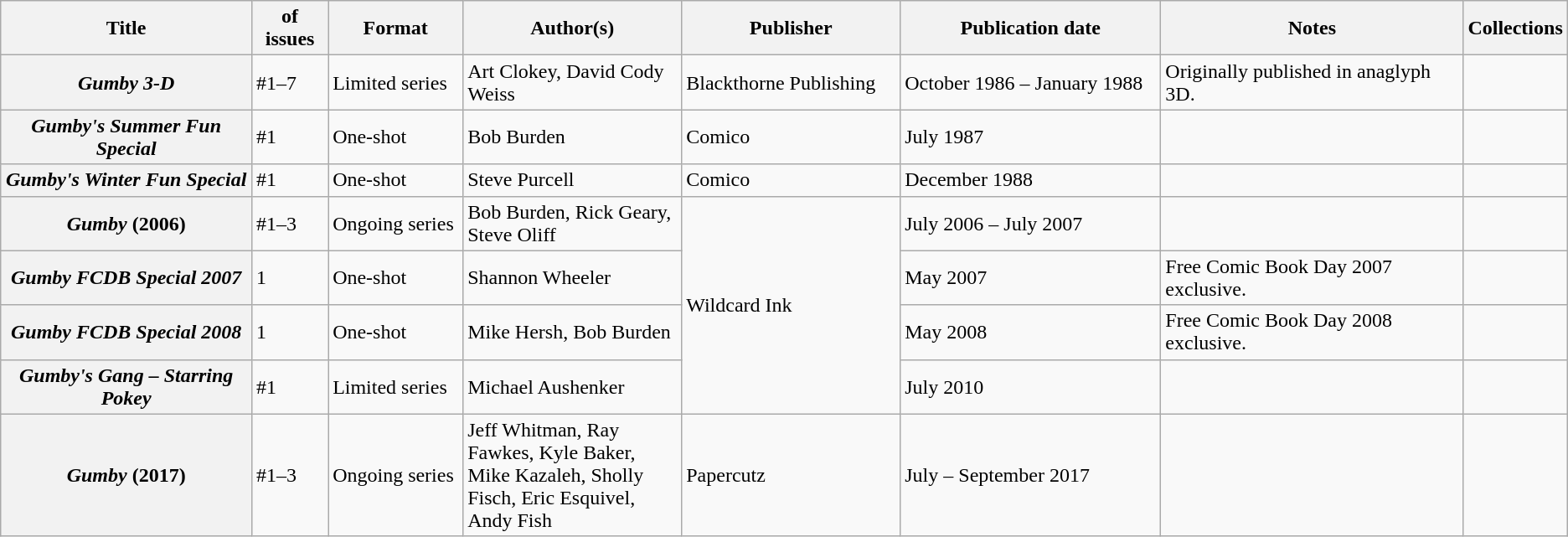<table class="wikitable">
<tr>
<th>Title</th>
<th style="width:40pt"> of issues</th>
<th style="width:75pt">Format</th>
<th style="width:125pt">Author(s)</th>
<th style="width:125pt">Publisher</th>
<th style="width:150pt">Publication date</th>
<th style="width:175pt">Notes</th>
<th>Collections</th>
</tr>
<tr>
<th><em>Gumby 3-D</em></th>
<td>#1–7</td>
<td>Limited series</td>
<td>Art Clokey, David Cody Weiss</td>
<td>Blackthorne Publishing</td>
<td>October 1986 – January 1988</td>
<td>Originally published in anaglyph 3D.</td>
<td></td>
</tr>
<tr>
<th><em>Gumby's Summer Fun Special</em></th>
<td>#1</td>
<td>One-shot</td>
<td>Bob Burden</td>
<td>Comico</td>
<td>July 1987</td>
<td></td>
<td></td>
</tr>
<tr>
<th><em>Gumby's Winter Fun Special</em></th>
<td>#1</td>
<td>One-shot</td>
<td>Steve Purcell</td>
<td>Comico</td>
<td>December 1988</td>
<td></td>
<td></td>
</tr>
<tr>
<th><em>Gumby</em> (2006)</th>
<td>#1–3</td>
<td>Ongoing series</td>
<td>Bob Burden, Rick Geary, Steve Oliff</td>
<td rowspan="4">Wildcard Ink</td>
<td>July 2006 – July 2007</td>
<td></td>
<td></td>
</tr>
<tr>
<th><em>Gumby FCDB Special 2007</em></th>
<td>1</td>
<td>One-shot</td>
<td>Shannon Wheeler</td>
<td>May 2007</td>
<td>Free Comic Book Day 2007 exclusive.</td>
<td></td>
</tr>
<tr>
<th><em>Gumby FCDB Special 2008</em></th>
<td>1</td>
<td>One-shot</td>
<td>Mike Hersh, Bob Burden</td>
<td>May 2008</td>
<td>Free Comic Book Day 2008 exclusive.</td>
<td></td>
</tr>
<tr>
<th><em>Gumby's Gang – Starring Pokey</em></th>
<td>#1</td>
<td>Limited series </td>
<td>Michael Aushenker</td>
<td>July 2010</td>
<td></td>
<td></td>
</tr>
<tr>
<th><em>Gumby</em> (2017)</th>
<td>#1–3</td>
<td>Ongoing series</td>
<td>Jeff Whitman, Ray Fawkes, Kyle Baker, Mike Kazaleh, Sholly Fisch, Eric Esquivel, Andy Fish</td>
<td>Papercutz</td>
<td>July – September 2017</td>
<td></td>
<td></td>
</tr>
</table>
